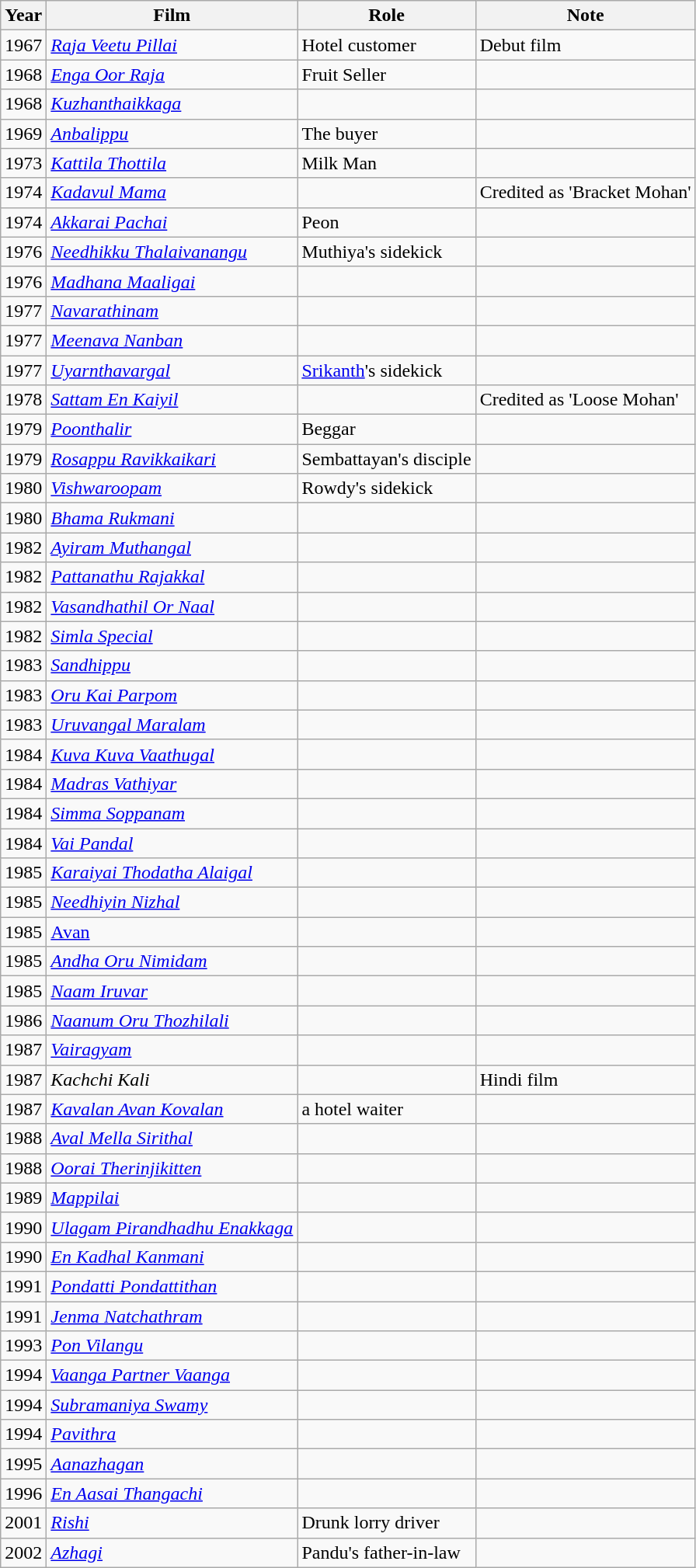<table class="wikitable">
<tr>
<th>Year</th>
<th>Film</th>
<th>Role</th>
<th>Note</th>
</tr>
<tr>
<td>1967</td>
<td><em><a href='#'>Raja Veetu Pillai</a></em></td>
<td>Hotel customer</td>
<td>Debut film</td>
</tr>
<tr>
<td>1968</td>
<td><em><a href='#'>Enga Oor Raja</a></em></td>
<td>Fruit Seller</td>
<td></td>
</tr>
<tr>
<td>1968</td>
<td><em><a href='#'>Kuzhanthaikkaga</a></em></td>
<td></td>
<td></td>
</tr>
<tr>
<td>1969</td>
<td><em><a href='#'>Anbalippu</a></em></td>
<td>The buyer</td>
<td></td>
</tr>
<tr>
<td>1973</td>
<td><em><a href='#'>Kattila Thottila</a></em></td>
<td>Milk Man</td>
<td></td>
</tr>
<tr>
<td>1974</td>
<td><em><a href='#'>Kadavul Mama</a></em></td>
<td></td>
<td>Credited as 'Bracket Mohan'</td>
</tr>
<tr>
<td>1974</td>
<td><em><a href='#'>Akkarai Pachai</a></em></td>
<td>Peon</td>
<td></td>
</tr>
<tr>
<td>1976</td>
<td><em><a href='#'>Needhikku Thalaivanangu</a></em></td>
<td>Muthiya's sidekick</td>
<td></td>
</tr>
<tr>
<td>1976</td>
<td><em><a href='#'>Madhana Maaligai</a></em></td>
<td></td>
<td></td>
</tr>
<tr>
<td>1977</td>
<td><em><a href='#'>Navarathinam</a></em></td>
<td></td>
<td></td>
</tr>
<tr>
<td>1977</td>
<td><em><a href='#'>Meenava Nanban</a></em></td>
<td></td>
<td></td>
</tr>
<tr>
<td>1977</td>
<td><em><a href='#'>Uyarnthavargal</a></em></td>
<td><a href='#'>Srikanth</a>'s sidekick</td>
<td></td>
</tr>
<tr>
<td>1978</td>
<td><em><a href='#'>Sattam En Kaiyil</a></em></td>
<td></td>
<td>Credited as 'Loose Mohan'</td>
</tr>
<tr>
<td>1979</td>
<td><em><a href='#'>Poonthalir</a></em></td>
<td>Beggar</td>
<td></td>
</tr>
<tr>
<td>1979</td>
<td><em><a href='#'>Rosappu Ravikkaikari</a></em></td>
<td>Sembattayan's disciple</td>
<td></td>
</tr>
<tr>
<td>1980</td>
<td><a href='#'><em>Vishwaroopam</em></a></td>
<td>Rowdy's sidekick</td>
<td></td>
</tr>
<tr>
<td>1980</td>
<td><em><a href='#'>Bhama Rukmani</a></em></td>
<td></td>
<td></td>
</tr>
<tr>
<td>1982</td>
<td><em><a href='#'>Ayiram Muthangal</a></em></td>
<td></td>
<td></td>
</tr>
<tr>
<td>1982</td>
<td><em><a href='#'>Pattanathu Rajakkal</a></em></td>
<td></td>
<td></td>
</tr>
<tr>
<td>1982</td>
<td><em><a href='#'>Vasandhathil Or Naal</a></em></td>
<td></td>
<td></td>
</tr>
<tr>
<td>1982</td>
<td><em><a href='#'>Simla Special</a></em></td>
<td></td>
<td></td>
</tr>
<tr>
<td>1983</td>
<td><em><a href='#'>Sandhippu</a></em></td>
<td></td>
<td></td>
</tr>
<tr>
<td>1983</td>
<td><em><a href='#'>Oru Kai Parpom</a></em></td>
<td></td>
<td></td>
</tr>
<tr>
<td>1983</td>
<td><em><a href='#'>Uruvangal Maralam</a></em></td>
<td></td>
<td></td>
</tr>
<tr>
<td>1984</td>
<td><em><a href='#'>Kuva Kuva Vaathugal</a></em></td>
<td></td>
<td></td>
</tr>
<tr>
<td>1984</td>
<td><em><a href='#'>Madras Vathiyar</a></em></td>
<td></td>
<td></td>
</tr>
<tr>
<td>1984</td>
<td><em><a href='#'>Simma Soppanam</a></em></td>
<td></td>
<td></td>
</tr>
<tr>
<td>1984</td>
<td><em><a href='#'>Vai Pandal</a></em></td>
<td></td>
<td></td>
</tr>
<tr>
<td>1985</td>
<td><em><a href='#'>Karaiyai Thodatha Alaigal</a></em></td>
<td></td>
<td></td>
</tr>
<tr>
<td>1985</td>
<td><em><a href='#'>Needhiyin Nizhal</a></em></td>
<td></td>
<td></td>
</tr>
<tr>
<td>1985</td>
<td><a href='#'>Avan</a></td>
<td></td>
<td></td>
</tr>
<tr>
<td>1985</td>
<td><em><a href='#'>Andha Oru Nimidam</a></em></td>
<td></td>
<td></td>
</tr>
<tr>
<td>1985</td>
<td><a href='#'><em>Naam Iruvar</em></a></td>
<td></td>
<td></td>
</tr>
<tr>
<td>1986</td>
<td><em><a href='#'>Naanum Oru Thozhilali</a></em></td>
<td></td>
<td></td>
</tr>
<tr>
<td>1987</td>
<td><em><a href='#'>Vairagyam</a></em></td>
<td></td>
<td></td>
</tr>
<tr>
<td>1987</td>
<td><em>Kachchi Kali</em></td>
<td></td>
<td>Hindi film</td>
</tr>
<tr>
<td>1987</td>
<td><em><a href='#'>Kavalan Avan Kovalan</a></em></td>
<td>a hotel waiter</td>
<td></td>
</tr>
<tr>
<td>1988</td>
<td><em><a href='#'>Aval Mella Sirithal</a></em></td>
<td></td>
<td></td>
</tr>
<tr>
<td>1988</td>
<td><em><a href='#'>Oorai Therinjikitten</a></em></td>
<td></td>
<td></td>
</tr>
<tr>
<td>1989</td>
<td><a href='#'><em>Mappilai</em></a></td>
<td></td>
<td></td>
</tr>
<tr>
<td>1990</td>
<td><em><a href='#'>Ulagam Pirandhadhu Enakkaga</a></em></td>
<td></td>
<td></td>
</tr>
<tr>
<td>1990</td>
<td><em><a href='#'>En Kadhal Kanmani</a></em></td>
<td></td>
<td></td>
</tr>
<tr>
<td>1991</td>
<td><em><a href='#'>Pondatti Pondattithan</a></em></td>
<td></td>
<td></td>
</tr>
<tr>
<td>1991</td>
<td><em><a href='#'>Jenma Natchathram</a></em></td>
<td></td>
<td></td>
</tr>
<tr>
<td>1993</td>
<td><em><a href='#'>Pon Vilangu</a></em></td>
<td></td>
<td></td>
</tr>
<tr>
<td>1994</td>
<td><em><a href='#'>Vaanga Partner Vaanga</a></em></td>
<td></td>
<td></td>
</tr>
<tr>
<td>1994</td>
<td><em><a href='#'>Subramaniya Swamy</a></em></td>
<td></td>
<td></td>
</tr>
<tr>
<td>1994</td>
<td><em><a href='#'>Pavithra</a></em></td>
<td></td>
<td></td>
</tr>
<tr>
<td>1995</td>
<td><em><a href='#'>Aanazhagan</a></em></td>
<td></td>
<td></td>
</tr>
<tr>
<td>1996</td>
<td><em><a href='#'>En Aasai Thangachi</a></em></td>
<td></td>
<td></td>
</tr>
<tr>
<td>2001</td>
<td><em><a href='#'>Rishi</a></em></td>
<td>Drunk lorry driver</td>
<td></td>
</tr>
<tr>
<td>2002</td>
<td><em><a href='#'>Azhagi</a></em></td>
<td>Pandu's father-in-law</td>
<td></td>
</tr>
</table>
